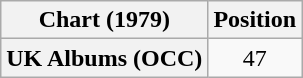<table class="wikitable sortable plainrowheaders" style="text-align:center">
<tr>
<th scope="col">Chart (1979)</th>
<th scope="col">Position</th>
</tr>
<tr>
<th scope="row">UK Albums (OCC)</th>
<td>47</td>
</tr>
</table>
